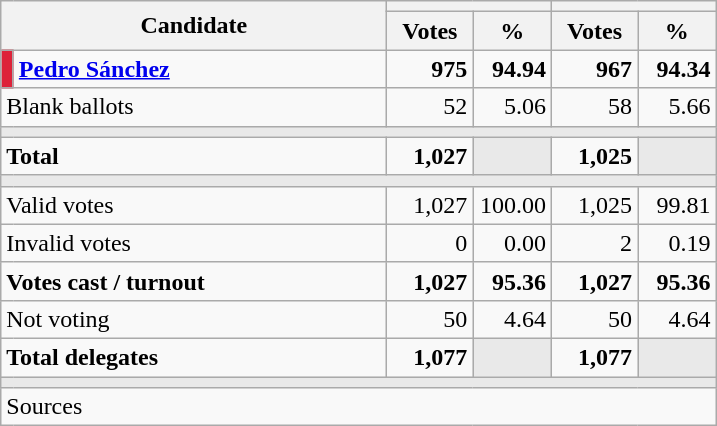<table class="wikitable" style="text-align:right;">
<tr>
<th rowspan="2" colspan="2" width="250">Candidate</th>
<th colspan="2"></th>
<th colspan="2"></th>
</tr>
<tr>
<th width="50">Votes</th>
<th width="45">%</th>
<th width="50">Votes</th>
<th width="45">%</th>
</tr>
<tr>
<td width="1" style="color:inherit;background:#DD2239"></td>
<td align="left"><strong><a href='#'>Pedro Sánchez</a></strong></td>
<td><strong>975</strong></td>
<td><strong>94.94</strong></td>
<td><strong>967</strong></td>
<td><strong>94.34</strong></td>
</tr>
<tr>
<td align="left" colspan="2">Blank ballots</td>
<td>52</td>
<td>5.06</td>
<td>58</td>
<td>5.66</td>
</tr>
<tr>
<td colspan="6" bgcolor="#E9E9E9"></td>
</tr>
<tr style="font-weight:bold;">
<td align="left" colspan="2">Total</td>
<td>1,027</td>
<td bgcolor="#E9E9E9"></td>
<td>1,025</td>
<td bgcolor="#E9E9E9"></td>
</tr>
<tr>
<td colspan="6" bgcolor="#E9E9E9"></td>
</tr>
<tr>
<td align="left" colspan="2">Valid votes</td>
<td>1,027</td>
<td>100.00</td>
<td>1,025</td>
<td>99.81</td>
</tr>
<tr>
<td align="left" colspan="2">Invalid votes</td>
<td>0</td>
<td>0.00</td>
<td>2</td>
<td>0.19</td>
</tr>
<tr style="font-weight:bold;">
<td align="left" colspan="2">Votes cast / turnout</td>
<td>1,027</td>
<td>95.36</td>
<td>1,027</td>
<td>95.36</td>
</tr>
<tr>
<td align="left" colspan="2">Not voting</td>
<td>50</td>
<td>4.64</td>
<td>50</td>
<td>4.64</td>
</tr>
<tr style="font-weight:bold;">
<td align="left" colspan="2">Total delegates</td>
<td>1,077</td>
<td bgcolor="#E9E9E9"></td>
<td>1,077</td>
<td bgcolor="#E9E9E9"></td>
</tr>
<tr>
<td colspan="6" bgcolor="#E9E9E9"></td>
</tr>
<tr>
<td align="left" colspan="6">Sources</td>
</tr>
</table>
